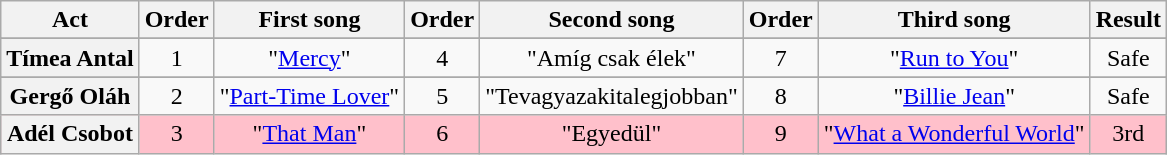<table class="wikitable" style="text-align:center;">
<tr>
<th scope="col">Act</th>
<th scope="col">Order</th>
<th scope="col">First song</th>
<th scope="col">Order</th>
<th scope="col">Second song</th>
<th scope="col">Order</th>
<th scope="col">Third song</th>
<th scope="col">Result</th>
</tr>
<tr>
</tr>
<tr>
<th scope="row">Tímea Antal</th>
<td>1</td>
<td>"<a href='#'>Mercy</a>"</td>
<td>4</td>
<td>"Amíg csak élek"</td>
<td>7</td>
<td>"<a href='#'>Run to You</a>"</td>
<td>Safe</td>
</tr>
<tr>
</tr>
<tr>
<th scope="row">Gergő Oláh</th>
<td>2</td>
<td>"<a href='#'>Part-Time Lover</a>"</td>
<td>5</td>
<td>"Tevagyazakitalegjobban"</td>
<td>8</td>
<td>"<a href='#'>Billie Jean</a>"</td>
<td>Safe</td>
</tr>
<tr bgcolor="pink">
<th scope="row">Adél Csobot</th>
<td>3</td>
<td>"<a href='#'>That Man</a>"</td>
<td>6</td>
<td>"Egyedül"</td>
<td>9</td>
<td>"<a href='#'>What a Wonderful World</a>"</td>
<td>3rd</td>
</tr>
</table>
